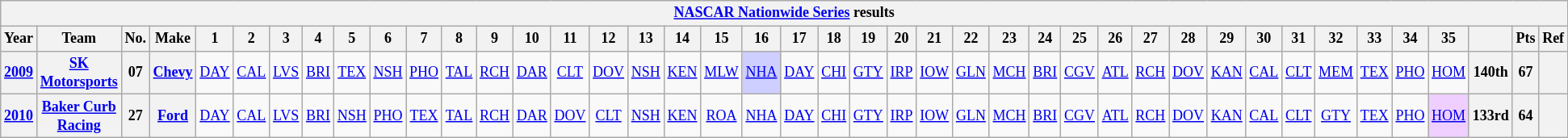<table class="wikitable" style="text-align:center; font-size:75%">
<tr>
<th colspan=42><a href='#'>NASCAR Nationwide Series</a> results</th>
</tr>
<tr>
<th>Year</th>
<th>Team</th>
<th>No.</th>
<th>Make</th>
<th>1</th>
<th>2</th>
<th>3</th>
<th>4</th>
<th>5</th>
<th>6</th>
<th>7</th>
<th>8</th>
<th>9</th>
<th>10</th>
<th>11</th>
<th>12</th>
<th>13</th>
<th>14</th>
<th>15</th>
<th>16</th>
<th>17</th>
<th>18</th>
<th>19</th>
<th>20</th>
<th>21</th>
<th>22</th>
<th>23</th>
<th>24</th>
<th>25</th>
<th>26</th>
<th>27</th>
<th>28</th>
<th>29</th>
<th>30</th>
<th>31</th>
<th>32</th>
<th>33</th>
<th>34</th>
<th>35</th>
<th></th>
<th>Pts</th>
<th>Ref</th>
</tr>
<tr>
<th><a href='#'>2009</a></th>
<th><a href='#'>SK Motorsports</a></th>
<th>07</th>
<th><a href='#'>Chevy</a></th>
<td><a href='#'>DAY</a></td>
<td><a href='#'>CAL</a></td>
<td><a href='#'>LVS</a></td>
<td><a href='#'>BRI</a></td>
<td><a href='#'>TEX</a></td>
<td><a href='#'>NSH</a></td>
<td><a href='#'>PHO</a></td>
<td><a href='#'>TAL</a></td>
<td><a href='#'>RCH</a></td>
<td><a href='#'>DAR</a></td>
<td><a href='#'>CLT</a></td>
<td><a href='#'>DOV</a></td>
<td><a href='#'>NSH</a></td>
<td><a href='#'>KEN</a></td>
<td><a href='#'>MLW</a></td>
<td style="background:#CFCFFF;"><a href='#'>NHA</a><br></td>
<td><a href='#'>DAY</a></td>
<td><a href='#'>CHI</a></td>
<td><a href='#'>GTY</a></td>
<td><a href='#'>IRP</a></td>
<td><a href='#'>IOW</a></td>
<td><a href='#'>GLN</a></td>
<td><a href='#'>MCH</a></td>
<td><a href='#'>BRI</a></td>
<td><a href='#'>CGV</a></td>
<td><a href='#'>ATL</a></td>
<td><a href='#'>RCH</a></td>
<td><a href='#'>DOV</a></td>
<td><a href='#'>KAN</a></td>
<td><a href='#'>CAL</a></td>
<td><a href='#'>CLT</a></td>
<td><a href='#'>MEM</a></td>
<td><a href='#'>TEX</a></td>
<td><a href='#'>PHO</a></td>
<td><a href='#'>HOM</a></td>
<th>140th</th>
<th>67</th>
<th></th>
</tr>
<tr>
<th><a href='#'>2010</a></th>
<th><a href='#'>Baker Curb Racing</a></th>
<th>27</th>
<th><a href='#'>Ford</a></th>
<td><a href='#'>DAY</a></td>
<td><a href='#'>CAL</a></td>
<td><a href='#'>LVS</a></td>
<td><a href='#'>BRI</a></td>
<td><a href='#'>NSH</a></td>
<td><a href='#'>PHO</a></td>
<td><a href='#'>TEX</a></td>
<td><a href='#'>TAL</a></td>
<td><a href='#'>RCH</a></td>
<td><a href='#'>DAR</a></td>
<td><a href='#'>DOV</a></td>
<td><a href='#'>CLT</a></td>
<td><a href='#'>NSH</a></td>
<td><a href='#'>KEN</a></td>
<td><a href='#'>ROA</a></td>
<td><a href='#'>NHA</a></td>
<td><a href='#'>DAY</a></td>
<td><a href='#'>CHI</a></td>
<td><a href='#'>GTY</a></td>
<td><a href='#'>IRP</a></td>
<td><a href='#'>IOW</a></td>
<td><a href='#'>GLN</a></td>
<td><a href='#'>MCH</a></td>
<td><a href='#'>BRI</a></td>
<td><a href='#'>CGV</a></td>
<td><a href='#'>ATL</a></td>
<td><a href='#'>RCH</a></td>
<td><a href='#'>DOV</a></td>
<td><a href='#'>KAN</a></td>
<td><a href='#'>CAL</a></td>
<td><a href='#'>CLT</a></td>
<td><a href='#'>GTY</a></td>
<td><a href='#'>TEX</a></td>
<td><a href='#'>PHO</a></td>
<td style="background:#EFCFFF;"><a href='#'>HOM</a><br></td>
<th>133rd</th>
<th>64</th>
<th></th>
</tr>
</table>
